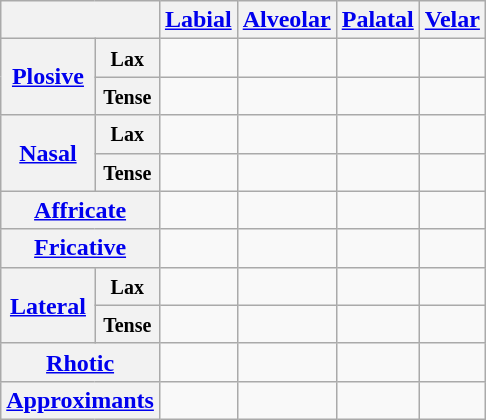<table class="wikitable" style="text-align:center">
<tr>
<th colspan="2"></th>
<th><a href='#'>Labial</a></th>
<th><a href='#'>Alveolar</a></th>
<th><a href='#'>Palatal</a></th>
<th><a href='#'>Velar</a></th>
</tr>
<tr>
<th rowspan="2"><a href='#'>Plosive</a></th>
<th><small>Lax</small></th>
<td> </td>
<td> </td>
<td></td>
<td> </td>
</tr>
<tr>
<th><small>Tense</small></th>
<td> </td>
<td> </td>
<td></td>
<td> </td>
</tr>
<tr>
<th rowspan="2"><a href='#'>Nasal</a></th>
<th><small>Lax</small></th>
<td> </td>
<td> </td>
<td></td>
<td></td>
</tr>
<tr>
<th><small>Tense</small></th>
<td> </td>
<td> </td>
<td></td>
<td></td>
</tr>
<tr>
<th colspan="2"><a href='#'>Affricate</a></th>
<td></td>
<td></td>
<td> </td>
<td></td>
</tr>
<tr>
<th colspan="2"><a href='#'>Fricative</a></th>
<td></td>
<td> </td>
<td></td>
<td></td>
</tr>
<tr>
<th rowspan="2"><a href='#'>Lateral</a></th>
<th><small>Lax</small></th>
<td></td>
<td> </td>
<td></td>
<td></td>
</tr>
<tr>
<th><small>Tense</small></th>
<td></td>
<td> </td>
<td></td>
<td></td>
</tr>
<tr>
<th colspan="2"><a href='#'>Rhotic</a></th>
<td></td>
<td> </td>
<td></td>
<td></td>
</tr>
<tr>
<th colspan="2"><a href='#'>Approximants</a></th>
<td> </td>
<td></td>
<td> </td>
<td></td>
</tr>
</table>
